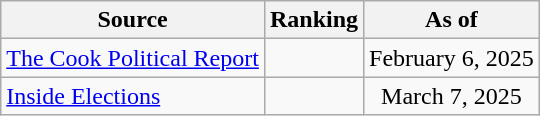<table class="wikitable" style="text-align:center">
<tr>
<th>Source</th>
<th>Ranking</th>
<th>As of</th>
</tr>
<tr>
<td align=left><a href='#'>The Cook Political Report</a></td>
<td></td>
<td>February 6, 2025</td>
</tr>
<tr>
<td align=left><a href='#'>Inside Elections</a></td>
<td></td>
<td>March 7, 2025</td>
</tr>
</table>
